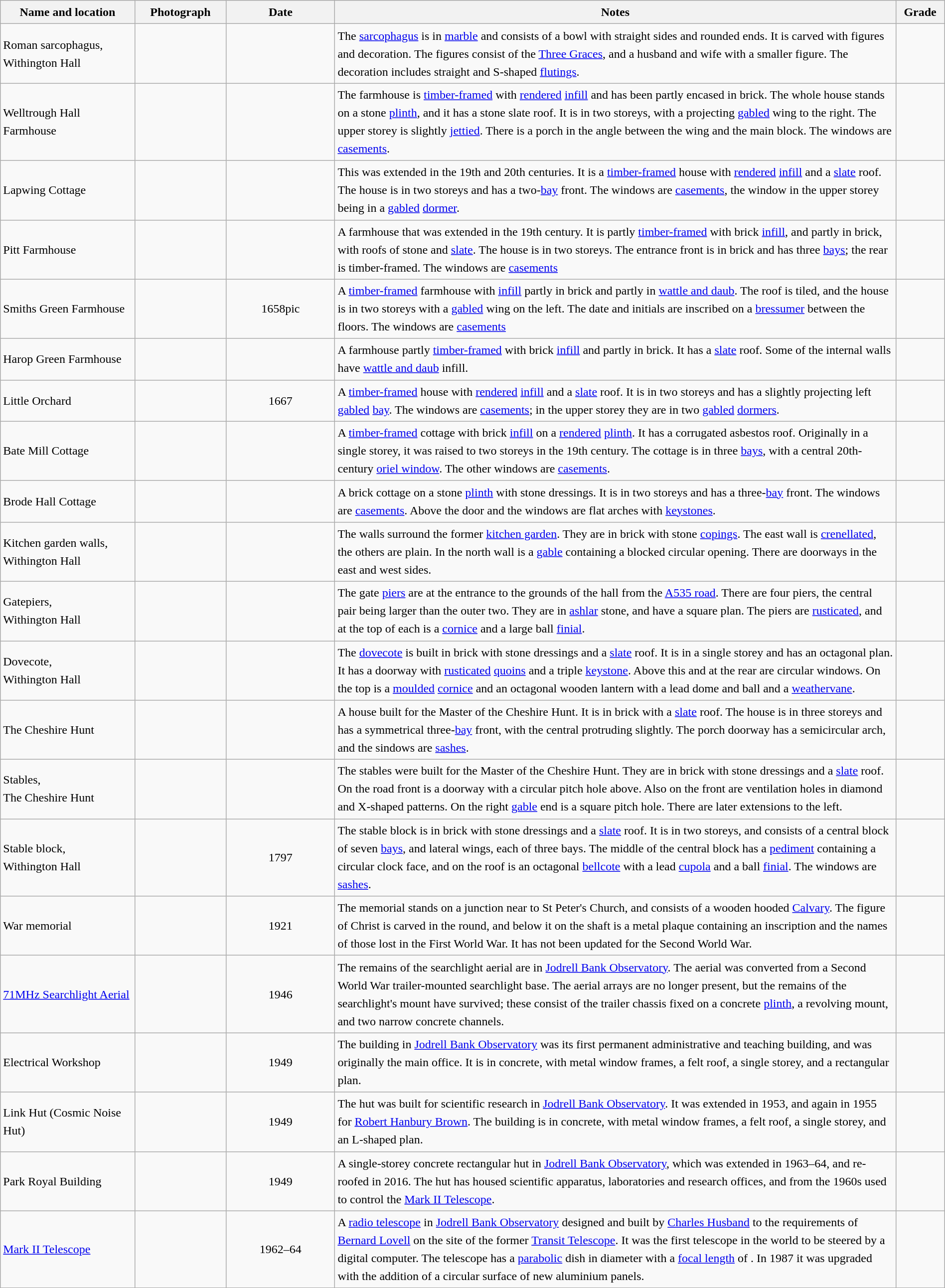<table class="wikitable sortable plainrowheaders" style="width:100%;border:0px;text-align:left;line-height:150%;">
<tr>
<th scope="col" style="width:150px">Name and location</th>
<th scope="col" style="width:100px" class="unsortable">Photograph</th>
<th scope="col" style="width:120px">Date</th>
<th scope="col" style="width:650px" class="unsortable">Notes</th>
<th scope="col" style="width:50px">Grade</th>
</tr>
<tr>
<td>Roman sarcophagus,<br>Withington Hall<br><small></small></td>
<td></td>
<td align="center"></td>
<td>The <a href='#'>sarcophagus</a> is in <a href='#'>marble</a> and consists of a bowl with straight sides and rounded ends. It is carved with figures and decoration. The figures consist of the <a href='#'>Three Graces</a>, and a husband and wife with a smaller figure. The decoration includes straight and S-shaped <a href='#'>flutings</a>.</td>
<td align="center" ></td>
</tr>
<tr>
<td>Welltrough Hall Farmhouse<br><small></small></td>
<td></td>
<td align="center"></td>
<td>The farmhouse is <a href='#'>timber-framed</a> with <a href='#'>rendered</a> <a href='#'>infill</a> and has been partly encased in brick. The whole house stands on a stone <a href='#'>plinth</a>, and it has a stone slate roof. It is in two storeys, with a projecting <a href='#'>gabled</a> wing to the right. The upper storey is slightly <a href='#'>jettied</a>. There is a porch in the angle between the wing and the main block. The windows are <a href='#'>casements</a>.</td>
<td align="center" ></td>
</tr>
<tr>
<td>Lapwing Cottage<br><small></small></td>
<td></td>
<td align="center"></td>
<td>This was extended in the 19th and 20th centuries. It is a <a href='#'>timber-framed</a> house with <a href='#'>rendered</a> <a href='#'>infill</a> and a <a href='#'>slate</a> roof. The house is in two storeys and has a two-<a href='#'>bay</a> front. The windows are <a href='#'>casements</a>, the window in the upper storey being in a <a href='#'>gabled</a> <a href='#'>dormer</a>.</td>
<td align="center" ></td>
</tr>
<tr>
<td>Pitt Farmhouse<br><small></small></td>
<td></td>
<td align="center"></td>
<td>A farmhouse that was extended in the 19th century. It is partly <a href='#'>timber-framed</a> with brick <a href='#'>infill</a>, and partly in brick, with roofs of stone and <a href='#'>slate</a>. The house is in two storeys. The entrance front is in brick and has three <a href='#'>bays</a>; the rear is timber-framed. The windows are <a href='#'>casements</a></td>
<td align="center" ></td>
</tr>
<tr>
<td>Smiths Green Farmhouse<br><small></small></td>
<td></td>
<td align="center">1658pic</td>
<td>A <a href='#'>timber-framed</a> farmhouse with <a href='#'>infill</a> partly in brick and partly in <a href='#'>wattle and daub</a>. The roof is tiled, and the house is in two storeys with a <a href='#'>gabled</a> wing on the left. The date and initials are inscribed on a <a href='#'>bressumer</a> between the floors. The windows are <a href='#'>casements</a></td>
<td align="center" ></td>
</tr>
<tr>
<td>Harop Green Farmhouse<br><small></small></td>
<td></td>
<td align="center"></td>
<td>A farmhouse partly <a href='#'>timber-framed</a> with brick <a href='#'>infill</a> and partly in brick. It has a <a href='#'>slate</a> roof. Some of the internal walls have <a href='#'>wattle and daub</a> infill.</td>
<td align="center" ></td>
</tr>
<tr>
<td>Little Orchard<br><small></small></td>
<td></td>
<td align="center">1667</td>
<td>A <a href='#'>timber-framed</a> house with <a href='#'>rendered</a> <a href='#'>infill</a> and a <a href='#'>slate</a> roof. It is in two storeys and has a slightly projecting left <a href='#'>gabled</a> <a href='#'>bay</a>. The windows are <a href='#'>casements</a>; in the upper storey they are in two <a href='#'>gabled</a> <a href='#'>dormers</a>.</td>
<td align="center" ></td>
</tr>
<tr>
<td>Bate Mill Cottage<br><small></small></td>
<td></td>
<td align="center"></td>
<td>A <a href='#'>timber-framed</a> cottage with brick <a href='#'>infill</a> on a <a href='#'>rendered</a> <a href='#'>plinth</a>. It has a corrugated asbestos roof. Originally in a single storey, it was raised to two storeys in the 19th century. The cottage is in three <a href='#'>bays</a>, with a central 20th-century <a href='#'>oriel window</a>. The other windows are <a href='#'>casements</a>.</td>
<td align="center" ></td>
</tr>
<tr>
<td>Brode Hall Cottage<br><small></small></td>
<td></td>
<td align="center"></td>
<td>A brick cottage on a stone <a href='#'>plinth</a> with stone dressings. It is in two storeys and has a three-<a href='#'>bay</a> front. The windows are <a href='#'>casements</a>. Above the door and the windows are flat arches with <a href='#'>keystones</a>.</td>
<td align="center" ></td>
</tr>
<tr>
<td>Kitchen garden walls,<br>Withington Hall<br><small></small></td>
<td></td>
<td align="center"></td>
<td>The walls surround the former <a href='#'>kitchen garden</a>. They are in brick with stone <a href='#'>copings</a>. The east wall is <a href='#'>crenellated</a>, the others are plain. In the north wall is a <a href='#'>gable</a> containing a blocked circular opening. There are doorways in the east and west sides.</td>
<td align="center" ></td>
</tr>
<tr>
<td>Gatepiers,<br>Withington Hall<br><small></small></td>
<td></td>
<td align="center"></td>
<td>The gate <a href='#'>piers</a> are at the entrance to the grounds of the hall from the <a href='#'>A535 road</a>. There are four piers, the central pair being larger than the outer two. They are in <a href='#'>ashlar</a> stone, and have a square plan. The piers are <a href='#'>rusticated</a>, and at the top of each is a <a href='#'>cornice</a> and a large ball <a href='#'>finial</a>.</td>
<td align="center" ></td>
</tr>
<tr>
<td>Dovecote,<br>Withington Hall<br><small></small></td>
<td></td>
<td align="center"></td>
<td>The <a href='#'>dovecote</a> is built in brick with stone dressings and a <a href='#'>slate</a> roof. It is in a single storey and has an octagonal plan. It has a doorway with <a href='#'>rusticated</a> <a href='#'>quoins</a> and a triple <a href='#'>keystone</a>. Above this and at the rear are circular windows. On the top is a <a href='#'>moulded</a> <a href='#'>cornice</a> and an octagonal wooden lantern with a lead dome and ball and a <a href='#'>weathervane</a>.</td>
<td align="center" ></td>
</tr>
<tr>
<td>The Cheshire Hunt<br><small></small></td>
<td></td>
<td align="center"></td>
<td>A house built for the Master of the Cheshire Hunt. It is in brick with a <a href='#'>slate</a> roof. The house is in three storeys and has a symmetrical three-<a href='#'>bay</a> front, with the central protruding slightly. The porch doorway has a semicircular arch, and the sindows are <a href='#'>sashes</a>.</td>
<td align="center" ></td>
</tr>
<tr>
<td>Stables,<br>The Cheshire Hunt<br><small></small></td>
<td></td>
<td align="center"></td>
<td>The stables were built for the Master of the Cheshire Hunt. They are in brick with stone dressings and a <a href='#'>slate</a> roof. On the road front is a doorway with a circular pitch hole above. Also on the front are ventilation holes in diamond and X-shaped patterns. On the right <a href='#'>gable</a> end is a square pitch hole. There are later extensions to the left.</td>
<td align="center" ></td>
</tr>
<tr>
<td>Stable block,<br>Withington Hall<br><small></small></td>
<td></td>
<td align="center">1797</td>
<td>The stable block is in brick with stone dressings and a <a href='#'>slate</a> roof. It is in two storeys, and consists of a central block of seven <a href='#'>bays</a>, and lateral wings, each of three bays. The middle of the central block has a <a href='#'>pediment</a> containing a circular clock face, and on the roof is an octagonal <a href='#'>bellcote</a> with a lead <a href='#'>cupola</a> and a ball <a href='#'>finial</a>. The windows are <a href='#'>sashes</a>.</td>
<td align="center" ></td>
</tr>
<tr>
<td>War memorial<br><small></small></td>
<td></td>
<td align="center">1921</td>
<td>The memorial stands on a junction near to St Peter's Church, and consists of a wooden hooded <a href='#'>Calvary</a>. The figure of Christ is carved in the round, and below it on the shaft is a metal plaque containing an inscription and the names of those lost in the First World War. It has not been updated for the Second World War.</td>
<td align="center" ></td>
</tr>
<tr>
<td><a href='#'>71MHz Searchlight Aerial</a><br><small></small></td>
<td></td>
<td align="center">1946</td>
<td>The remains of the searchlight aerial are in <a href='#'>Jodrell Bank Observatory</a>. The aerial was converted from a Second World War trailer-mounted searchlight base. The aerial arrays are no longer present, but the remains of the searchlight's mount have survived; these consist of the trailer chassis fixed on a concrete <a href='#'>plinth</a>, a revolving mount, and two narrow concrete channels.</td>
<td align="center" ></td>
</tr>
<tr>
<td>Electrical Workshop<br><small></small></td>
<td></td>
<td align="center">1949</td>
<td>The building in <a href='#'>Jodrell Bank Observatory</a> was its first permanent administrative and teaching building, and was originally the main office. It is in concrete, with metal window frames, a felt roof, a single storey, and a rectangular plan.</td>
<td align="center" ></td>
</tr>
<tr>
<td>Link Hut (Cosmic Noise Hut)<br><small></small></td>
<td></td>
<td align="center">1949</td>
<td>The hut was built for scientific research in <a href='#'>Jodrell Bank Observatory</a>. It was extended in 1953, and again in 1955 for <a href='#'>Robert Hanbury Brown</a>. The building is in concrete, with metal window frames, a felt roof, a single storey, and an L-shaped plan.</td>
<td align="center" ></td>
</tr>
<tr>
<td>Park Royal Building<br><small></small></td>
<td></td>
<td align="center">1949</td>
<td>A single-storey concrete rectangular hut in <a href='#'>Jodrell Bank Observatory</a>, which was extended in 1963–64, and re-roofed in 2016. The hut has housed scientific apparatus, laboratories and research offices, and from the 1960s used to control the <a href='#'>Mark II Telescope</a>.</td>
<td align="center" ></td>
</tr>
<tr>
<td><a href='#'>Mark II Telescope</a><br><small></small></td>
<td></td>
<td align="center">1962–64</td>
<td>A <a href='#'>radio telescope</a> in <a href='#'>Jodrell Bank Observatory</a> designed and built by <a href='#'>Charles Husband</a> to the requirements of <a href='#'>Bernard Lovell</a> on the site of the former <a href='#'>Transit Telescope</a>. It was the first telescope in the world to be steered by a digital computer. The telescope has a <a href='#'>parabolic</a> dish  in diameter with a <a href='#'>focal length</a> of . In 1987 it was upgraded with the addition of a circular surface of new aluminium panels.</td>
<td align="center" ></td>
</tr>
<tr>
</tr>
</table>
